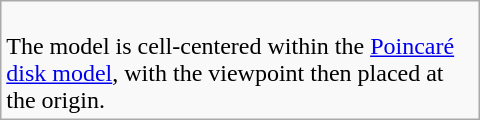<table class=wikitable width=320>
<tr>
<td><br>The model is cell-centered within the <a href='#'>Poincaré disk model</a>, with the viewpoint then placed at the origin.</td>
</tr>
</table>
